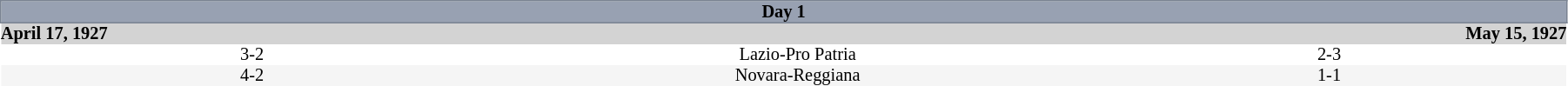<table border=0 cellspacing=0 cellpadding=0 style="font-size: 85%; border-collapse: collapse;" width=95%>
<tr>
<td colspan=5 bgcolor=#98A1B2 style="border:1px solid #7A8392;text-align:center;"><span><strong>Day 1</strong></span></td>
</tr>
<tr bgcolor="D3D3D3">
<th align=left>April 17, 1927</th>
<th></th>
<th align=right>May 15, 1927</th>
</tr>
<tr align=center bgcolor=#FFFFFF>
<td>3-2</td>
<td>Lazio-Pro Patria</td>
<td>2-3</td>
</tr>
<tr align=center bgcolor=#F5F5F5>
<td>4-2</td>
<td>Novara-Reggiana</td>
<td>1-1</td>
</tr>
</table>
